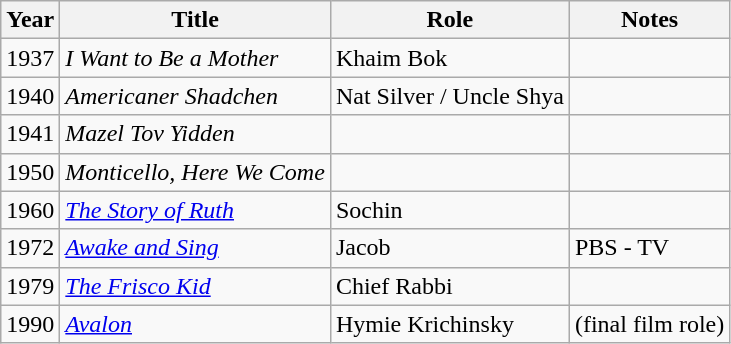<table class="wikitable">
<tr>
<th>Year</th>
<th>Title</th>
<th>Role</th>
<th>Notes</th>
</tr>
<tr>
<td>1937</td>
<td><em>I Want to Be a Mother</em></td>
<td>Khaim Bok</td>
<td></td>
</tr>
<tr>
<td>1940</td>
<td><em>Americaner Shadchen</em></td>
<td>Nat Silver / Uncle Shya</td>
<td></td>
</tr>
<tr>
<td>1941</td>
<td><em>Mazel Tov Yidden</em></td>
<td></td>
<td></td>
</tr>
<tr>
<td>1950</td>
<td><em>Monticello, Here We Come</em></td>
<td></td>
<td></td>
</tr>
<tr>
<td>1960</td>
<td><em><a href='#'>The Story of Ruth</a></em></td>
<td>Sochin</td>
<td></td>
</tr>
<tr>
<td>1972</td>
<td><em><a href='#'>Awake and Sing</a></em></td>
<td>Jacob</td>
<td>PBS - TV</td>
</tr>
<tr>
<td>1979</td>
<td><em><a href='#'>The Frisco Kid</a></em></td>
<td>Chief Rabbi</td>
<td></td>
</tr>
<tr>
<td>1990</td>
<td><em><a href='#'>Avalon</a></em></td>
<td>Hymie Krichinsky</td>
<td>(final film role)</td>
</tr>
</table>
